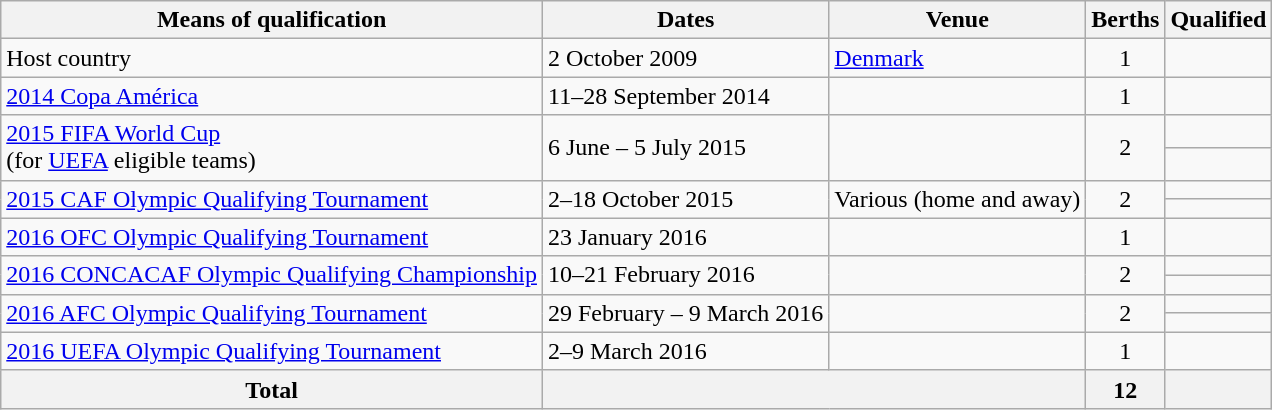<table class="wikitable">
<tr>
<th>Means of qualification</th>
<th>Dates</th>
<th>Venue</th>
<th>Berths</th>
<th>Qualified</th>
</tr>
<tr>
<td>Host country</td>
<td>2 October 2009</td>
<td> <a href='#'>Denmark</a></td>
<td align="center">1</td>
<td></td>
</tr>
<tr>
<td><a href='#'>2014 Copa América</a></td>
<td>11–28 September 2014</td>
<td></td>
<td align=center>1</td>
<td></td>
</tr>
<tr>
<td rowspan="2"><a href='#'>2015 FIFA World Cup</a><br>(for <a href='#'>UEFA</a> eligible teams)</td>
<td rowspan="2">6 June – 5 July 2015</td>
<td rowspan="2"></td>
<td rowspan="2" align=center>2</td>
<td></td>
</tr>
<tr>
<td></td>
</tr>
<tr>
<td rowspan="2"><a href='#'>2015 CAF Olympic Qualifying Tournament</a></td>
<td rowspan="2">2–18 October 2015</td>
<td rowspan="2">Various (home and away)</td>
<td rowspan="2" align=center>2</td>
<td></td>
</tr>
<tr>
<td></td>
</tr>
<tr>
<td><a href='#'>2016 OFC Olympic Qualifying Tournament</a></td>
<td>23 January 2016</td>
<td></td>
<td align=center>1</td>
<td></td>
</tr>
<tr>
<td rowspan="2"><a href='#'>2016 CONCACAF Olympic Qualifying Championship</a></td>
<td rowspan="2">10–21 February 2016</td>
<td rowspan="2"></td>
<td rowspan="2" align=center>2</td>
<td></td>
</tr>
<tr>
<td></td>
</tr>
<tr>
<td rowspan="2"><a href='#'>2016 AFC Olympic Qualifying Tournament</a></td>
<td rowspan="2">29 February – 9 March 2016</td>
<td rowspan="2"></td>
<td rowspan="2" align=center>2</td>
<td></td>
</tr>
<tr>
<td></td>
</tr>
<tr>
<td><a href='#'>2016 UEFA Olympic Qualifying Tournament</a></td>
<td>2–9 March 2016</td>
<td></td>
<td align=center>1</td>
<td></td>
</tr>
<tr>
<th>Total</th>
<th colspan=2></th>
<th>12</th>
<th colspan=2></th>
</tr>
</table>
